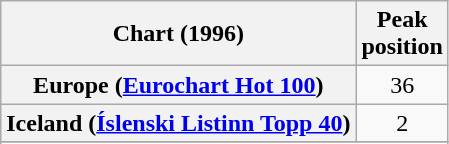<table class="wikitable sortable plainrowheaders" style="text-align:center">
<tr>
<th>Chart (1996)</th>
<th>Peak<br>position</th>
</tr>
<tr>
<th scope="row">Europe (<a href='#'>Eurochart Hot 100</a>)</th>
<td>36</td>
</tr>
<tr>
<th scope="row">Iceland (<a href='#'>Íslenski Listinn Topp 40</a>)</th>
<td>2</td>
</tr>
<tr>
</tr>
<tr>
</tr>
<tr>
</tr>
<tr>
</tr>
<tr>
</tr>
</table>
